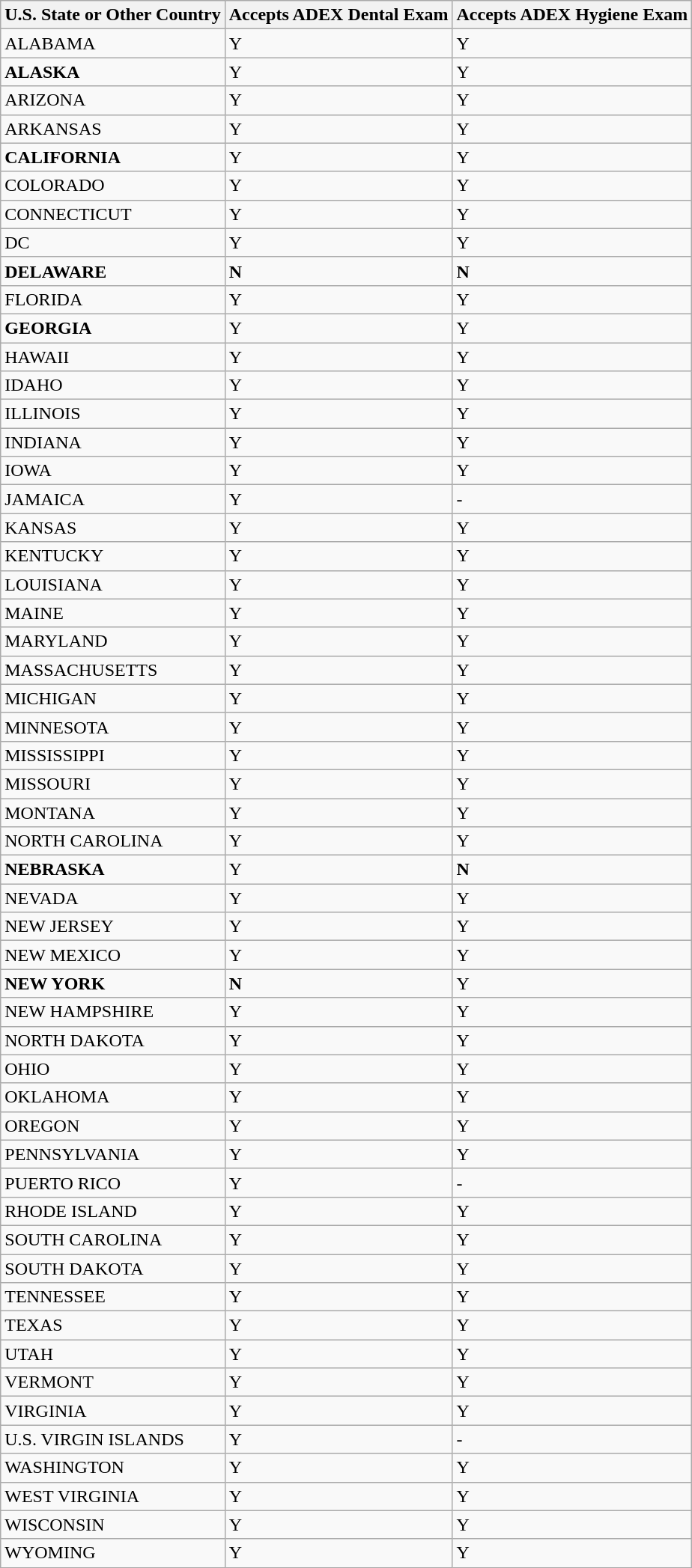<table class="wikitable">
<tr>
<th>U.S. State or Other Country</th>
<th>Accepts ADEX Dental Exam</th>
<th>Accepts ADEX Hygiene Exam</th>
</tr>
<tr>
<td>ALABAMA</td>
<td>Y</td>
<td>Y</td>
</tr>
<tr>
<td><strong>ALASKA</strong></td>
<td>Y</td>
<td>Y</td>
</tr>
<tr>
<td>ARIZONA</td>
<td>Y</td>
<td>Y</td>
</tr>
<tr>
<td>ARKANSAS</td>
<td>Y</td>
<td>Y</td>
</tr>
<tr>
<td><strong>CALIFORNIA</strong></td>
<td>Y</td>
<td>Y</td>
</tr>
<tr>
<td>COLORADO</td>
<td>Y</td>
<td>Y</td>
</tr>
<tr>
<td>CONNECTICUT</td>
<td>Y</td>
<td>Y</td>
</tr>
<tr>
<td>DC</td>
<td>Y</td>
<td>Y</td>
</tr>
<tr>
<td><strong>DELAWARE</strong></td>
<td><strong>N</strong></td>
<td><strong>N</strong></td>
</tr>
<tr>
<td>FLORIDA</td>
<td>Y</td>
<td>Y</td>
</tr>
<tr>
<td><strong>GEORGIA</strong></td>
<td>Y</td>
<td>Y</td>
</tr>
<tr>
<td>HAWAII</td>
<td>Y</td>
<td>Y</td>
</tr>
<tr>
<td>IDAHO</td>
<td>Y</td>
<td>Y</td>
</tr>
<tr>
<td>ILLINOIS</td>
<td>Y</td>
<td>Y</td>
</tr>
<tr>
<td>INDIANA</td>
<td>Y</td>
<td>Y</td>
</tr>
<tr>
<td>IOWA</td>
<td>Y</td>
<td>Y</td>
</tr>
<tr>
<td>JAMAICA</td>
<td>Y</td>
<td>-</td>
</tr>
<tr>
<td>KANSAS</td>
<td>Y</td>
<td>Y</td>
</tr>
<tr>
<td>KENTUCKY</td>
<td>Y</td>
<td>Y</td>
</tr>
<tr>
<td>LOUISIANA</td>
<td>Y</td>
<td>Y</td>
</tr>
<tr>
<td>MAINE</td>
<td>Y</td>
<td>Y</td>
</tr>
<tr>
<td>MARYLAND</td>
<td>Y</td>
<td>Y</td>
</tr>
<tr>
<td>MASSACHUSETTS</td>
<td>Y</td>
<td>Y</td>
</tr>
<tr>
<td>MICHIGAN</td>
<td>Y</td>
<td>Y</td>
</tr>
<tr>
<td>MINNESOTA</td>
<td>Y</td>
<td>Y</td>
</tr>
<tr>
<td>MISSISSIPPI</td>
<td>Y</td>
<td>Y</td>
</tr>
<tr>
<td>MISSOURI</td>
<td>Y</td>
<td>Y</td>
</tr>
<tr>
<td>MONTANA</td>
<td>Y</td>
<td>Y</td>
</tr>
<tr>
<td>NORTH CAROLINA</td>
<td>Y</td>
<td>Y</td>
</tr>
<tr>
<td><strong>NEBRASKA</strong></td>
<td>Y</td>
<td><strong>N</strong></td>
</tr>
<tr>
<td>NEVADA</td>
<td>Y</td>
<td>Y</td>
</tr>
<tr>
<td>NEW JERSEY</td>
<td>Y</td>
<td>Y</td>
</tr>
<tr>
<td>NEW MEXICO</td>
<td>Y</td>
<td>Y</td>
</tr>
<tr>
<td><strong>NEW YORK</strong></td>
<td><strong>N</strong></td>
<td>Y</td>
</tr>
<tr>
<td>NEW HAMPSHIRE</td>
<td>Y</td>
<td>Y</td>
</tr>
<tr>
<td>NORTH DAKOTA</td>
<td>Y</td>
<td>Y</td>
</tr>
<tr>
<td>OHIO</td>
<td>Y</td>
<td>Y</td>
</tr>
<tr>
<td>OKLAHOMA</td>
<td>Y</td>
<td>Y</td>
</tr>
<tr>
<td>OREGON</td>
<td>Y</td>
<td>Y</td>
</tr>
<tr>
<td>PENNSYLVANIA</td>
<td>Y</td>
<td>Y</td>
</tr>
<tr>
<td>PUERTO RICO</td>
<td>Y</td>
<td>-</td>
</tr>
<tr>
<td>RHODE ISLAND</td>
<td>Y</td>
<td>Y</td>
</tr>
<tr>
<td>SOUTH CAROLINA</td>
<td>Y</td>
<td>Y</td>
</tr>
<tr>
<td>SOUTH DAKOTA</td>
<td>Y</td>
<td>Y</td>
</tr>
<tr>
<td>TENNESSEE</td>
<td>Y</td>
<td>Y</td>
</tr>
<tr>
<td>TEXAS</td>
<td>Y</td>
<td>Y</td>
</tr>
<tr>
<td>UTAH</td>
<td>Y</td>
<td>Y</td>
</tr>
<tr>
<td>VERMONT</td>
<td>Y</td>
<td>Y</td>
</tr>
<tr>
<td>VIRGINIA</td>
<td>Y</td>
<td>Y</td>
</tr>
<tr>
<td>U.S. VIRGIN ISLANDS</td>
<td>Y</td>
<td>-</td>
</tr>
<tr>
<td>WASHINGTON</td>
<td>Y</td>
<td>Y</td>
</tr>
<tr>
<td>WEST VIRGINIA</td>
<td>Y</td>
<td>Y</td>
</tr>
<tr>
<td>WISCONSIN</td>
<td>Y</td>
<td>Y</td>
</tr>
<tr>
<td>WYOMING</td>
<td>Y</td>
<td>Y</td>
</tr>
</table>
